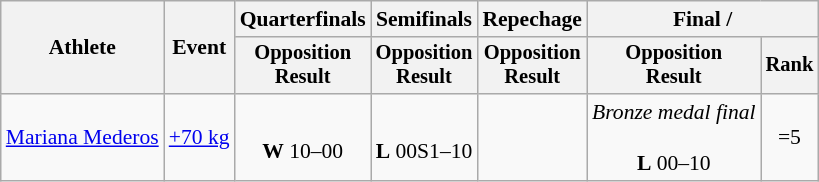<table class="wikitable" style="font-size:90%">
<tr>
<th rowspan="2">Athlete</th>
<th rowspan="2">Event</th>
<th>Quarterfinals</th>
<th>Semifinals</th>
<th>Repechage</th>
<th colspan="2">Final / </th>
</tr>
<tr style="font-size:95%">
<th>Opposition<br>Result</th>
<th>Opposition<br>Result</th>
<th>Opposition<br>Result</th>
<th>Opposition<br>Result</th>
<th>Rank</th>
</tr>
<tr align=center>
<td align=left><a href='#'>Mariana Mederos</a></td>
<td align=left><a href='#'>+70 kg</a></td>
<td><br><strong>W</strong> 10–00</td>
<td><br><strong>L</strong> 00S1–10</td>
<td></td>
<td><em>Bronze medal final</em><br><br><strong>L</strong> 00–10</td>
<td>=5</td>
</tr>
</table>
